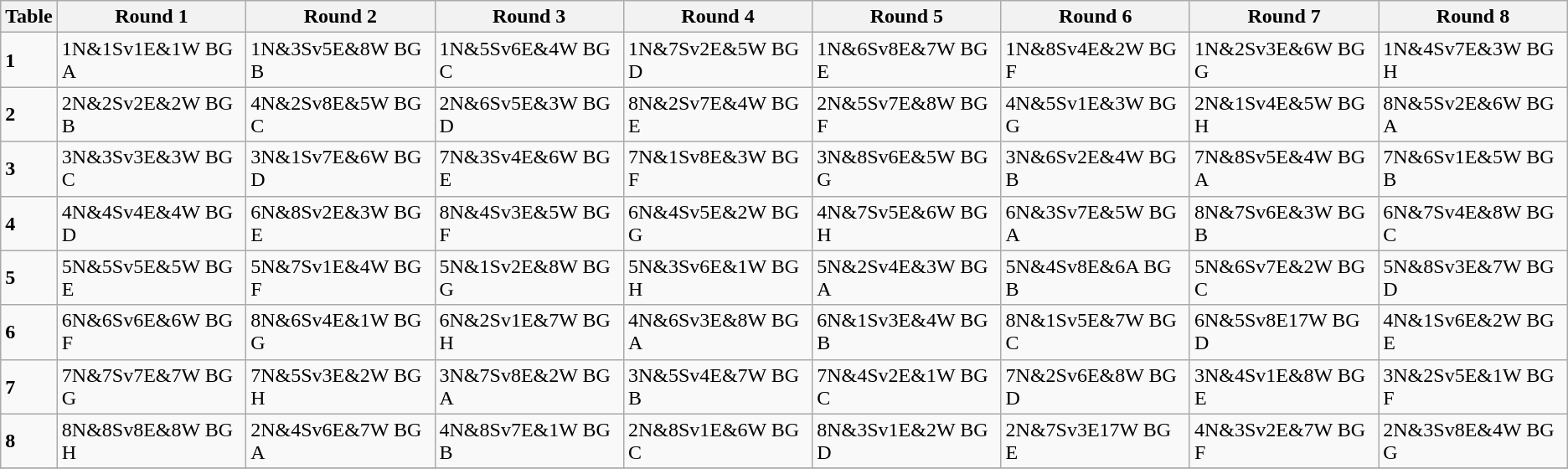<table class="wikitable">
<tr>
<th>Table</th>
<th>Round 1</th>
<th>Round 2</th>
<th>Round 3</th>
<th>Round 4</th>
<th>Round 5</th>
<th>Round 6</th>
<th>Round 7</th>
<th>Round 8</th>
</tr>
<tr>
<td><strong>1</strong></td>
<td>1N&1Sv1E&1W BG A</td>
<td>1N&3Sv5E&8W BG B</td>
<td>1N&5Sv6E&4W BG C</td>
<td>1N&7Sv2E&5W BG D</td>
<td>1N&6Sv8E&7W BG E</td>
<td>1N&8Sv4E&2W BG F</td>
<td>1N&2Sv3E&6W BG G</td>
<td>1N&4Sv7E&3W BG H</td>
</tr>
<tr>
<td><strong>2</strong></td>
<td>2N&2Sv2E&2W BG B</td>
<td>4N&2Sv8E&5W BG C</td>
<td>2N&6Sv5E&3W BG D</td>
<td>8N&2Sv7E&4W BG E</td>
<td>2N&5Sv7E&8W BG F</td>
<td>4N&5Sv1E&3W BG G</td>
<td>2N&1Sv4E&5W BG H</td>
<td>8N&5Sv2E&6W BG A</td>
</tr>
<tr>
<td><strong>3</strong></td>
<td>3N&3Sv3E&3W BG C</td>
<td>3N&1Sv7E&6W BG D</td>
<td>7N&3Sv4E&6W BG E</td>
<td>7N&1Sv8E&3W BG F</td>
<td>3N&8Sv6E&5W BG G</td>
<td>3N&6Sv2E&4W BG B</td>
<td>7N&8Sv5E&4W BG A</td>
<td>7N&6Sv1E&5W BG B</td>
</tr>
<tr>
<td><strong>4</strong></td>
<td>4N&4Sv4E&4W BG D</td>
<td>6N&8Sv2E&3W BG E</td>
<td>8N&4Sv3E&5W BG F</td>
<td>6N&4Sv5E&2W BG G</td>
<td>4N&7Sv5E&6W BG H</td>
<td>6N&3Sv7E&5W BG A</td>
<td>8N&7Sv6E&3W BG B</td>
<td>6N&7Sv4E&8W BG C</td>
</tr>
<tr>
<td><strong>5</strong></td>
<td>5N&5Sv5E&5W BG E</td>
<td>5N&7Sv1E&4W BG F</td>
<td>5N&1Sv2E&8W BG G</td>
<td>5N&3Sv6E&1W BG H</td>
<td>5N&2Sv4E&3W BG A</td>
<td>5N&4Sv8E&6A BG B</td>
<td>5N&6Sv7E&2W BG C</td>
<td>5N&8Sv3E&7W BG D</td>
</tr>
<tr>
<td><strong>6</strong></td>
<td>6N&6Sv6E&6W BG F</td>
<td>8N&6Sv4E&1W BG G</td>
<td>6N&2Sv1E&7W BG H</td>
<td>4N&6Sv3E&8W BG A</td>
<td>6N&1Sv3E&4W BG B</td>
<td>8N&1Sv5E&7W BG C</td>
<td>6N&5Sv8E17W BG D</td>
<td>4N&1Sv6E&2W BG E</td>
</tr>
<tr>
<td><strong>7</strong></td>
<td>7N&7Sv7E&7W BG G</td>
<td>7N&5Sv3E&2W BG H</td>
<td>3N&7Sv8E&2W BG A</td>
<td>3N&5Sv4E&7W BG B</td>
<td>7N&4Sv2E&1W BG C</td>
<td>7N&2Sv6E&8W BG D</td>
<td>3N&4Sv1E&8W BG E</td>
<td>3N&2Sv5E&1W BG F</td>
</tr>
<tr>
<td><strong>8</strong></td>
<td>8N&8Sv8E&8W BG H</td>
<td>2N&4Sv6E&7W BG A</td>
<td>4N&8Sv7E&1W BG B</td>
<td>2N&8Sv1E&6W BG C</td>
<td>8N&3Sv1E&2W BG D</td>
<td>2N&7Sv3E17W BG E</td>
<td>4N&3Sv2E&7W BG F</td>
<td>2N&3Sv8E&4W BG G</td>
</tr>
<tr>
</tr>
</table>
